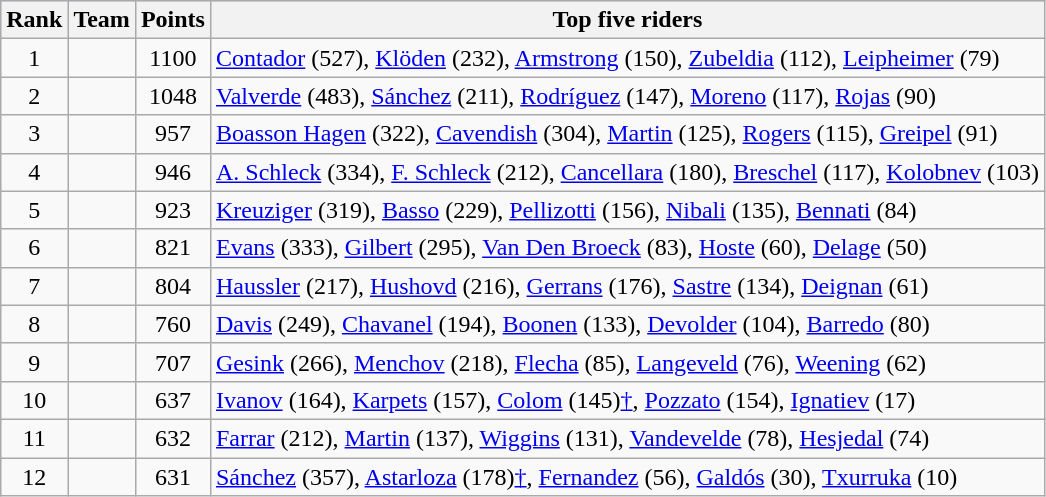<table class="wikitable">
<tr style="background:#ccccff;">
<th>Rank</th>
<th>Team</th>
<th>Points</th>
<th>Top five riders</th>
</tr>
<tr>
<td align=center>1</td>
<td></td>
<td align=center>1100</td>
<td><a href='#'>Contador</a> (527), <a href='#'>Klöden</a> (232), <a href='#'>Armstrong</a> (150), <a href='#'>Zubeldia</a> (112), <a href='#'>Leipheimer</a> (79)</td>
</tr>
<tr>
<td align=center>2</td>
<td></td>
<td align=center>1048</td>
<td><a href='#'>Valverde</a> (483), <a href='#'>Sánchez</a> (211), <a href='#'>Rodríguez</a> (147), <a href='#'>Moreno</a> (117), <a href='#'>Rojas</a> (90)</td>
</tr>
<tr>
<td align=center>3</td>
<td></td>
<td align=center>957</td>
<td><a href='#'>Boasson Hagen</a> (322), <a href='#'>Cavendish</a> (304), <a href='#'>Martin</a> (125), <a href='#'>Rogers</a> (115), <a href='#'>Greipel</a> (91)</td>
</tr>
<tr>
<td align=center>4</td>
<td></td>
<td align=center>946</td>
<td><a href='#'>A. Schleck</a> (334), <a href='#'>F. Schleck</a> (212), <a href='#'>Cancellara</a> (180), <a href='#'>Breschel</a> (117), <a href='#'>Kolobnev</a> (103)</td>
</tr>
<tr>
<td align=center>5</td>
<td></td>
<td align=center>923</td>
<td><a href='#'>Kreuziger</a> (319), <a href='#'>Basso</a> (229), <a href='#'>Pellizotti</a> (156), <a href='#'>Nibali</a> (135), <a href='#'>Bennati</a> (84)</td>
</tr>
<tr>
<td align=center>6</td>
<td></td>
<td align=center>821</td>
<td><a href='#'>Evans</a> (333), <a href='#'>Gilbert</a> (295), <a href='#'>Van Den Broeck</a> (83), <a href='#'>Hoste</a> (60), <a href='#'>Delage</a> (50)</td>
</tr>
<tr>
<td align=center>7</td>
<td></td>
<td align=center>804</td>
<td><a href='#'>Haussler</a> (217), <a href='#'>Hushovd</a> (216), <a href='#'>Gerrans</a> (176), <a href='#'>Sastre</a> (134), <a href='#'>Deignan</a> (61)</td>
</tr>
<tr>
<td align=center>8</td>
<td></td>
<td align=center>760</td>
<td><a href='#'>Davis</a> (249), <a href='#'>Chavanel</a> (194), <a href='#'>Boonen</a> (133), <a href='#'>Devolder</a> (104), <a href='#'>Barredo</a> (80)</td>
</tr>
<tr>
<td align=center>9</td>
<td></td>
<td align=center>707</td>
<td><a href='#'>Gesink</a> (266), <a href='#'>Menchov</a> (218), <a href='#'>Flecha</a> (85), <a href='#'>Langeveld</a> (76), <a href='#'>Weening</a> (62)</td>
</tr>
<tr>
<td align=center>10</td>
<td></td>
<td align=center>637</td>
<td><a href='#'>Ivanov</a> (164), <a href='#'>Karpets</a> (157), <a href='#'>Colom</a> (145)<a href='#'>†</a>, <a href='#'>Pozzato</a> (154), <a href='#'>Ignatiev</a> (17)</td>
</tr>
<tr>
<td align=center>11</td>
<td></td>
<td align=center>632</td>
<td><a href='#'>Farrar</a> (212), <a href='#'>Martin</a> (137), <a href='#'>Wiggins</a> (131), <a href='#'>Vandevelde</a> (78), <a href='#'>Hesjedal</a> (74)</td>
</tr>
<tr>
<td align=center>12</td>
<td></td>
<td align=center>631</td>
<td><a href='#'>Sánchez</a> (357), <a href='#'>Astarloza</a> (178)<a href='#'>†</a>, <a href='#'>Fernandez</a> (56), <a href='#'>Galdós</a> (30), <a href='#'>Txurruka</a> (10)</td>
</tr>
</table>
